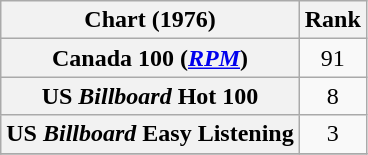<table class="wikitable sortable plainrowheaders">
<tr>
<th>Chart (1976)</th>
<th>Rank</th>
</tr>
<tr>
<th scope="row">Canada 100 (<em><a href='#'>RPM</a></em>)</th>
<td align="center">91</td>
</tr>
<tr>
<th scope="row">US <em>Billboard</em> Hot 100</th>
<td align="center">8</td>
</tr>
<tr>
<th scope="row">US <em>Billboard</em> Easy Listening </th>
<td style="text-align:center;">3</td>
</tr>
<tr>
</tr>
</table>
